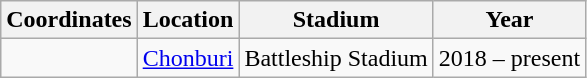<table class="wikitable sortable">
<tr>
<th>Coordinates</th>
<th>Location</th>
<th>Stadium</th>
<th>Year</th>
</tr>
<tr>
<td></td>
<td><a href='#'>Chonburi</a> </td>
<td>Battleship Stadium</td>
<td>2018 – present</td>
</tr>
</table>
